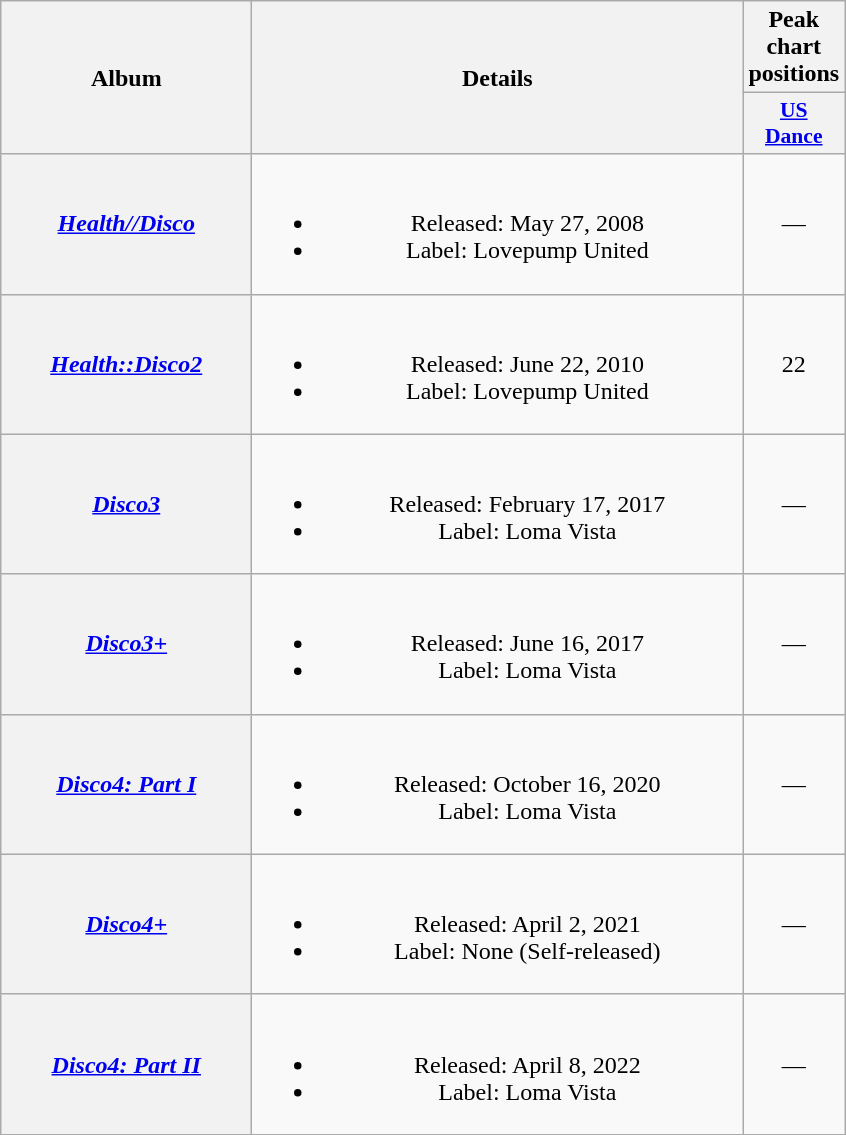<table class="wikitable plainrowheaders" style="text-align:center;" border="1">
<tr>
<th scope="col" rowspan="2" style="width:10em;">Album</th>
<th scope="col" rowspan="2" style="width:20em;">Details</th>
<th scope="col" colspan="1">Peak chart positions</th>
</tr>
<tr>
<th scope="col" style="width:3em;font-size:90%;"><a href='#'>US<br>Dance</a><br></th>
</tr>
<tr>
<th scope="row"><em><a href='#'>Health//Disco</a></em></th>
<td><br><ul><li>Released: May 27, 2008</li><li>Label: Lovepump United</li></ul></td>
<td>—</td>
</tr>
<tr>
<th scope="row"><em><a href='#'>Health::Disco2</a></em></th>
<td><br><ul><li>Released: June 22, 2010</li><li>Label: Lovepump United</li></ul></td>
<td>22</td>
</tr>
<tr>
<th scope="row"><em><a href='#'>Disco3</a></em></th>
<td><br><ul><li>Released: February 17, 2017</li><li>Label: Loma Vista</li></ul></td>
<td>—</td>
</tr>
<tr>
<th scope="row"><em><a href='#'>Disco3+</a></em></th>
<td><br><ul><li>Released: June 16, 2017</li><li>Label: Loma Vista</li></ul></td>
<td>—</td>
</tr>
<tr>
<th scope="row"><em><a href='#'>Disco4: Part I</a></em></th>
<td><br><ul><li>Released: October 16, 2020</li><li>Label: Loma Vista</li></ul></td>
<td>—</td>
</tr>
<tr>
<th scope="row"><em><a href='#'>Disco4+</a></em></th>
<td><br><ul><li>Released: April 2, 2021</li><li>Label: None (Self-released)</li></ul></td>
<td>—</td>
</tr>
<tr>
<th scope="row"><em><a href='#'>Disco4: Part II</a></em></th>
<td><br><ul><li>Released: April 8, 2022</li><li>Label: Loma Vista</li></ul></td>
<td>—</td>
</tr>
</table>
